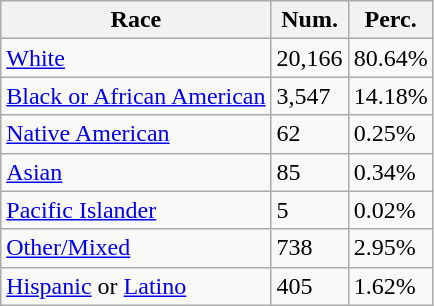<table class="wikitable">
<tr>
<th>Race</th>
<th>Num.</th>
<th>Perc.</th>
</tr>
<tr>
<td><a href='#'>White</a></td>
<td>20,166</td>
<td>80.64%</td>
</tr>
<tr>
<td><a href='#'>Black or African American</a></td>
<td>3,547</td>
<td>14.18%</td>
</tr>
<tr>
<td><a href='#'>Native American</a></td>
<td>62</td>
<td>0.25%</td>
</tr>
<tr>
<td><a href='#'>Asian</a></td>
<td>85</td>
<td>0.34%</td>
</tr>
<tr>
<td><a href='#'>Pacific Islander</a></td>
<td>5</td>
<td>0.02%</td>
</tr>
<tr>
<td><a href='#'>Other/Mixed</a></td>
<td>738</td>
<td>2.95%</td>
</tr>
<tr>
<td><a href='#'>Hispanic</a> or <a href='#'>Latino</a></td>
<td>405</td>
<td>1.62%</td>
</tr>
</table>
